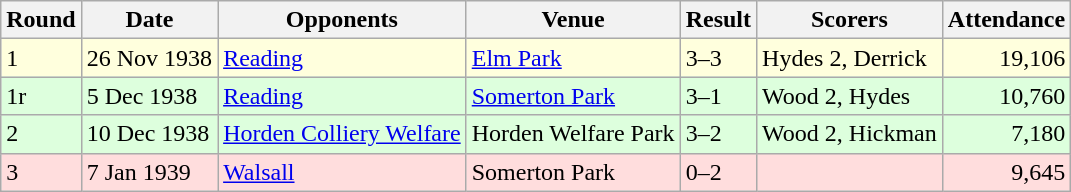<table class="wikitable">
<tr>
<th>Round</th>
<th>Date</th>
<th>Opponents</th>
<th>Venue</th>
<th>Result</th>
<th>Scorers</th>
<th>Attendance</th>
</tr>
<tr bgcolor="#ffffdd">
<td>1</td>
<td>26 Nov 1938</td>
<td><a href='#'>Reading</a></td>
<td><a href='#'>Elm Park</a></td>
<td>3–3</td>
<td>Hydes 2, Derrick</td>
<td align="right">19,106</td>
</tr>
<tr bgcolor="#ddffdd">
<td>1r</td>
<td>5 Dec 1938</td>
<td><a href='#'>Reading</a></td>
<td><a href='#'>Somerton Park</a></td>
<td>3–1</td>
<td>Wood 2, Hydes</td>
<td align="right">10,760</td>
</tr>
<tr bgcolor="#ddffdd">
<td>2</td>
<td>10 Dec 1938</td>
<td><a href='#'>Horden Colliery Welfare</a></td>
<td>Horden Welfare Park</td>
<td>3–2</td>
<td>Wood 2, Hickman</td>
<td align="right">7,180</td>
</tr>
<tr bgcolor="#ffdddd">
<td>3</td>
<td>7 Jan 1939</td>
<td><a href='#'>Walsall</a></td>
<td>Somerton Park</td>
<td>0–2</td>
<td></td>
<td align="right">9,645</td>
</tr>
</table>
